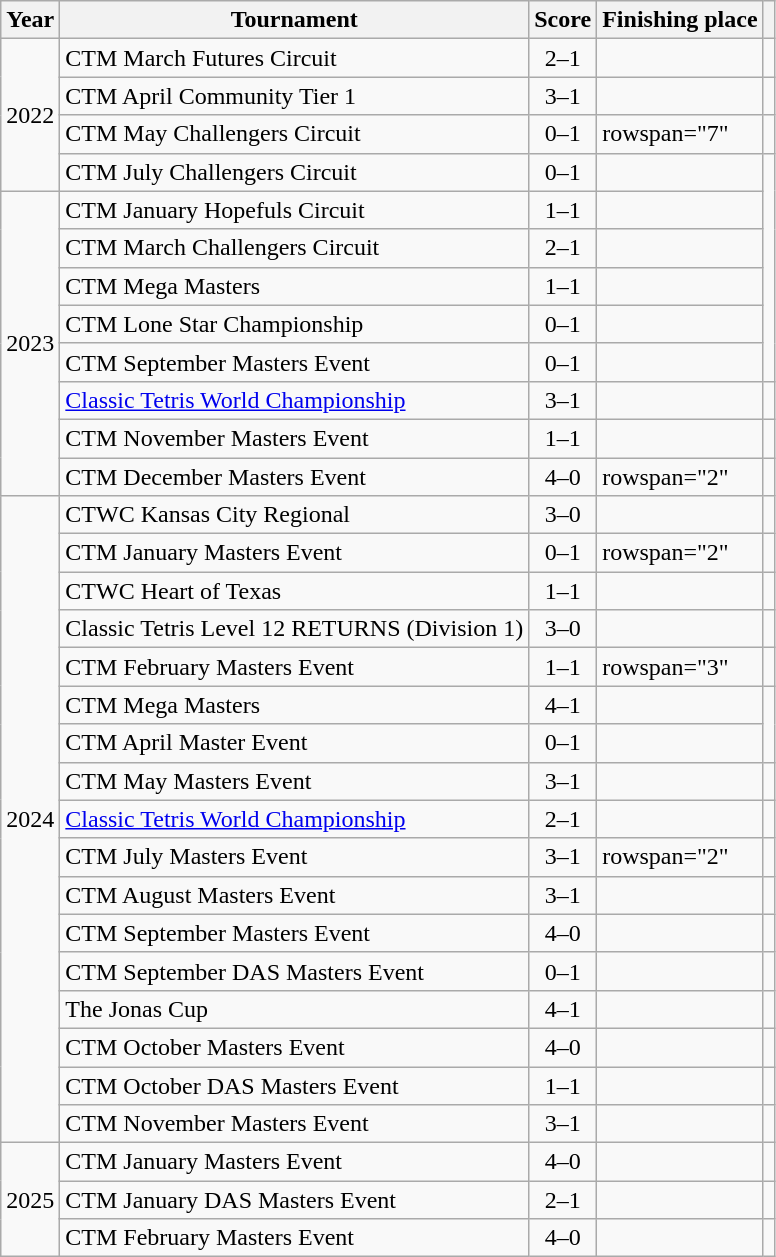<table class="sortable wikitable plainrowheaders">
<tr>
<th scope="col">Year</th>
<th scope="col">Tournament</th>
<th scope="col">Score</th>
<th scope="col">Finishing place</th>
<th scope="col" align="center" class=unsortable></th>
</tr>
<tr>
<td rowspan="4">2022</td>
<td>CTM March Futures Circuit</td>
<td align="center">2–1</td>
<td></td>
<td align="center"></td>
</tr>
<tr>
<td>CTM April Community Tier 1</td>
<td align="center">3–1</td>
<td></td>
<td align="center"></td>
</tr>
<tr>
<td>CTM May Challengers Circuit</td>
<td align="center">0–1</td>
<td>rowspan="7" </td>
<td align="center"></td>
</tr>
<tr>
<td>CTM July Challengers Circuit</td>
<td align="center">0–1</td>
<td align="center"></td>
</tr>
<tr>
<td rowspan="8">2023</td>
<td>CTM January Hopefuls Circuit</td>
<td align="center">1–1</td>
<td align="center"></td>
</tr>
<tr>
<td>CTM March Challengers Circuit</td>
<td align="center">2–1</td>
<td align="center"></td>
</tr>
<tr>
<td>CTM Mega Masters</td>
<td align="center">1–1</td>
<td align="center"></td>
</tr>
<tr>
<td>CTM Lone Star Championship</td>
<td align="center">0–1</td>
<td align="center"></td>
</tr>
<tr>
<td>CTM September Masters Event</td>
<td align="center">0–1</td>
<td align="center"></td>
</tr>
<tr>
<td><a href='#'>Classic Tetris World Championship</a></td>
<td align="center">3–1</td>
<td></td>
<td align="center"></td>
</tr>
<tr>
<td>CTM November Masters Event</td>
<td align="center">1–1</td>
<td></td>
<td align="center"></td>
</tr>
<tr>
<td>CTM December Masters Event</td>
<td align="center">4–0</td>
<td>rowspan="2" </td>
<td align="center"></td>
</tr>
<tr>
<td rowspan="17">2024</td>
<td>CTWC Kansas City Regional</td>
<td align="center">3–0</td>
<td align="center"></td>
</tr>
<tr>
<td>CTM January Masters Event</td>
<td align="center">0–1</td>
<td>rowspan="2" </td>
<td align="center"></td>
</tr>
<tr>
<td>CTWC Heart of Texas</td>
<td align="center">1–1</td>
<td align="center"></td>
</tr>
<tr>
<td>Classic Tetris Level 12 RETURNS (Division 1)</td>
<td align="center">3–0</td>
<td></td>
<td align="center"></td>
</tr>
<tr>
<td>CTM February Masters Event</td>
<td align="center">1–1</td>
<td>rowspan="3" </td>
<td align="center"></td>
</tr>
<tr>
<td>CTM Mega Masters</td>
<td align="center">4–1</td>
<td align="center"></td>
</tr>
<tr>
<td>CTM April Master Event</td>
<td align="center">0–1</td>
<td align="center"></td>
</tr>
<tr>
<td>CTM May Masters Event</td>
<td align="center">3–1</td>
<td></td>
<td align="center"></td>
</tr>
<tr>
<td><a href='#'>Classic Tetris World Championship</a></td>
<td align="center">2–1</td>
<td></td>
<td align="center"></td>
</tr>
<tr>
<td>CTM July Masters Event</td>
<td align="center">3–1</td>
<td>rowspan="2" </td>
<td align="center"></td>
</tr>
<tr>
<td>CTM August Masters Event</td>
<td align="center">3–1</td>
<td align="center"></td>
</tr>
<tr>
<td>CTM September Masters Event</td>
<td align="center">4–0</td>
<td></td>
<td align="center"></td>
</tr>
<tr>
<td>CTM September DAS Masters Event</td>
<td align="center">0–1</td>
<td></td>
<td align="center"></td>
</tr>
<tr>
<td>The Jonas Cup</td>
<td align="center">4–1</td>
<td></td>
<td align="center"></td>
</tr>
<tr>
<td>CTM October Masters Event</td>
<td align="center">4–0</td>
<td></td>
<td align="center"></td>
</tr>
<tr>
<td>CTM October DAS Masters Event</td>
<td align="center">1–1</td>
<td></td>
<td align="center"></td>
</tr>
<tr>
<td>CTM November Masters Event</td>
<td align="center">3–1</td>
<td></td>
<td align="center"></td>
</tr>
<tr>
<td rowspan="3">2025</td>
<td>CTM January Masters Event</td>
<td align="center">4–0</td>
<td></td>
<td align="center"></td>
</tr>
<tr>
<td>CTM January DAS Masters Event</td>
<td align="center">2–1</td>
<td></td>
<td align="center"></td>
</tr>
<tr>
<td>CTM February Masters Event</td>
<td align="center">4–0</td>
<td></td>
<td align="center"></td>
</tr>
</table>
